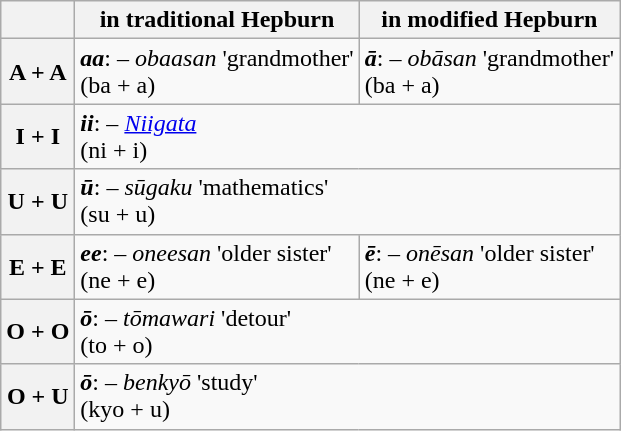<table class="wikitable">
<tr>
<th></th>
<th>in traditional Hepburn</th>
<th>in modified Hepburn</th>
</tr>
<tr>
<th>A + A</th>
<td><strong><em>aa</em></strong>:  – <em>obaasan</em> 'grandmother'<br>(ba + a)</td>
<td><strong><em>ā</em></strong>:  – <em>obāsan</em> 'grandmother'<br>(ba + a)</td>
</tr>
<tr>
<th>I + I</th>
<td colspan="2"><strong><em>ii</em></strong>:  – <a href='#'><em>Niigata</em></a><br>(ni + i)</td>
</tr>
<tr>
<th>U + U</th>
<td colspan="2"><strong><em>ū</em></strong>:  – <em>sūgaku</em> 'mathematics'<br>(su + u)</td>
</tr>
<tr>
<th>E + E</th>
<td><strong><em>ee</em></strong>:  – <em>oneesan</em> 'older sister'<br>(ne + e)</td>
<td><strong><em>ē</em></strong>:  – <em>onēsan </em> 'older sister'<br>(ne + e)</td>
</tr>
<tr>
<th>O + O</th>
<td colspan="2"><strong><em>ō</em></strong>:  – <em>tōmawari</em> 'detour'<br>(to + o)</td>
</tr>
<tr>
<th>O + U</th>
<td colspan="2"><strong><em>ō</em></strong>:  – <em>benkyō</em> 'study'<br>(kyo + u)</td>
</tr>
</table>
